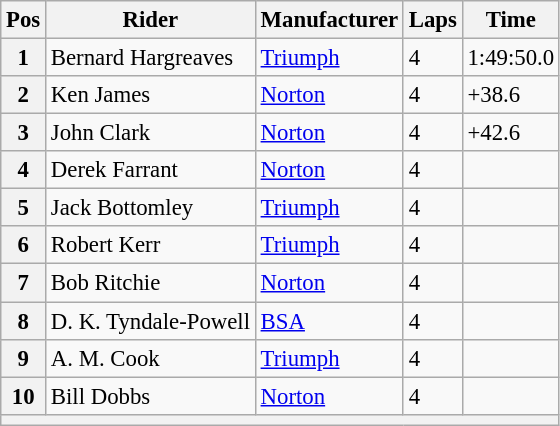<table class="wikitable" style="font-size: 95%;">
<tr>
<th>Pos</th>
<th>Rider</th>
<th>Manufacturer</th>
<th>Laps</th>
<th>Time</th>
</tr>
<tr>
<th>1</th>
<td>Bernard Hargreaves</td>
<td><a href='#'>Triumph</a></td>
<td>4</td>
<td>1:49:50.0</td>
</tr>
<tr>
<th>2</th>
<td>Ken James</td>
<td><a href='#'>Norton</a></td>
<td>4</td>
<td>+38.6</td>
</tr>
<tr>
<th>3</th>
<td>John Clark</td>
<td><a href='#'>Norton</a></td>
<td>4</td>
<td>+42.6</td>
</tr>
<tr>
<th>4</th>
<td>Derek Farrant</td>
<td><a href='#'>Norton</a></td>
<td>4</td>
<td></td>
</tr>
<tr>
<th>5</th>
<td>Jack Bottomley</td>
<td><a href='#'>Triumph</a></td>
<td>4</td>
<td></td>
</tr>
<tr>
<th>6</th>
<td>Robert Kerr</td>
<td><a href='#'>Triumph</a></td>
<td>4</td>
<td></td>
</tr>
<tr>
<th>7</th>
<td>Bob Ritchie</td>
<td><a href='#'>Norton</a></td>
<td>4</td>
<td></td>
</tr>
<tr>
<th>8</th>
<td>D. K. Tyndale-Powell</td>
<td><a href='#'>BSA</a></td>
<td>4</td>
<td></td>
</tr>
<tr>
<th>9</th>
<td>A. M. Cook</td>
<td><a href='#'>Triumph</a></td>
<td>4</td>
<td></td>
</tr>
<tr>
<th>10</th>
<td>Bill Dobbs</td>
<td><a href='#'>Norton</a></td>
<td>4</td>
<td></td>
</tr>
<tr>
<th colspan=5></th>
</tr>
</table>
